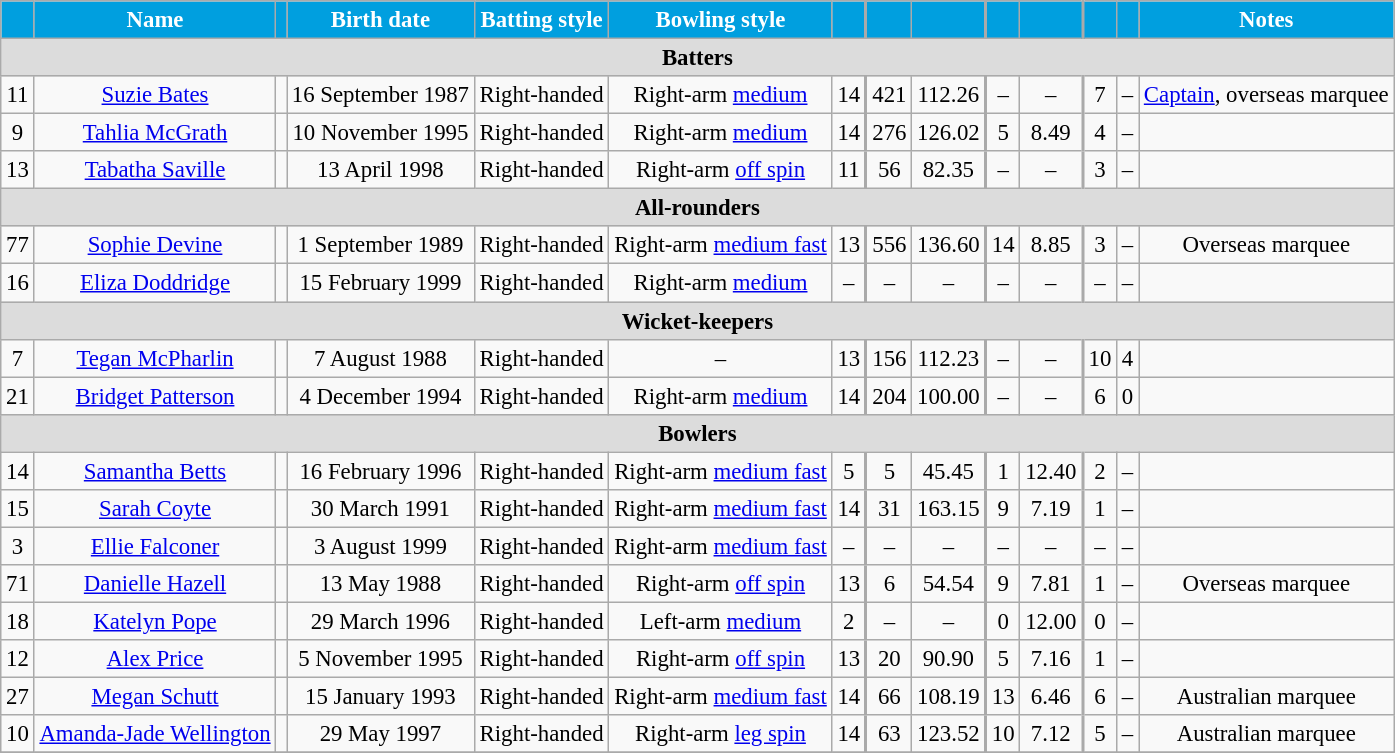<table class="wikitable" style="font-size:95%;">
<tr>
<th style="background:#009FDF; color:white;"></th>
<th style="background:#009FDF; color:white;">Name</th>
<th style="background:#009FDF; color:white;"></th>
<th style="background:#009FDF; color:white;">Birth date</th>
<th style="background:#009FDF; color:white;">Batting style</th>
<th style="background:#009FDF; color:white;">Bowling style</th>
<th style="background:#009FDF; color:white;"></th>
<th style="background:#009FDF; color:white; border-left-width: 2px;"></th>
<th style="background:#009FDF; color:white;"></th>
<th style="background:#009FDF; color:white; border-left-width: 2px;"></th>
<th style="background:#009FDF; color:white;"></th>
<th style="background:#009FDF; color:white; border-left-width: 2px;"></th>
<th style="background:#009FDF; color:white;"></th>
<th style="background: #009FDF; color:white;">Notes</th>
</tr>
<tr>
<th colspan="14" style="background: #DCDCDC" align="center">Batters</th>
</tr>
<tr align="center">
<td>11</td>
<td><a href='#'>Suzie Bates</a></td>
<td></td>
<td>16 September 1987</td>
<td>Right-handed</td>
<td>Right-arm <a href='#'>medium</a></td>
<td>14</td>
<td style="border-left-width: 2px">421</td>
<td>112.26</td>
<td style="border-left-width: 2px">–</td>
<td>–</td>
<td style="border-left-width: 2px">7</td>
<td>–</td>
<td><a href='#'>Captain</a>, overseas marquee</td>
</tr>
<tr align="center">
<td>9</td>
<td><a href='#'>Tahlia McGrath</a></td>
<td></td>
<td>10 November 1995</td>
<td>Right-handed</td>
<td>Right-arm <a href='#'>medium</a></td>
<td>14</td>
<td style="border-left-width: 2px">276</td>
<td>126.02</td>
<td style="border-left-width: 2px">5</td>
<td>8.49</td>
<td style="border-left-width: 2px">4</td>
<td>–</td>
<td></td>
</tr>
<tr align="center">
<td>13</td>
<td><a href='#'>Tabatha Saville</a></td>
<td></td>
<td>13 April 1998</td>
<td>Right-handed</td>
<td>Right-arm <a href='#'>off spin</a></td>
<td>11</td>
<td style="border-left-width: 2px">56</td>
<td>82.35</td>
<td style="border-left-width: 2px">–</td>
<td>–</td>
<td style="border-left-width: 2px">3</td>
<td>–</td>
<td></td>
</tr>
<tr>
<th colspan="14" style="background: #DCDCDC" align="center">All-rounders</th>
</tr>
<tr align="center">
<td>77</td>
<td><a href='#'>Sophie Devine</a></td>
<td></td>
<td>1 September 1989</td>
<td>Right-handed</td>
<td>Right-arm <a href='#'>medium fast</a></td>
<td>13</td>
<td style="border-left-width: 2px">556</td>
<td>136.60</td>
<td style="border-left-width: 2px">14</td>
<td>8.85</td>
<td style="border-left-width: 2px">3</td>
<td>–</td>
<td>Overseas marquee</td>
</tr>
<tr align="center">
<td>16</td>
<td><a href='#'>Eliza Doddridge</a></td>
<td></td>
<td>15 February 1999</td>
<td>Right-handed</td>
<td>Right-arm <a href='#'>medium</a></td>
<td>–</td>
<td style="border-left-width: 2px">–</td>
<td>–</td>
<td style="border-left-width: 2px">–</td>
<td>–</td>
<td style="border-left-width: 2px">–</td>
<td>–</td>
<td></td>
</tr>
<tr>
<th colspan="14" style="background: #DCDCDC" align="center">Wicket-keepers</th>
</tr>
<tr align="center">
<td>7</td>
<td><a href='#'>Tegan McPharlin</a></td>
<td></td>
<td>7 August 1988</td>
<td>Right-handed</td>
<td>–</td>
<td>13</td>
<td style="border-left-width: 2px">156</td>
<td>112.23</td>
<td style="border-left-width: 2px">–</td>
<td>–</td>
<td style="border-left-width: 2px">10</td>
<td>4</td>
<td></td>
</tr>
<tr align="center">
<td>21</td>
<td><a href='#'>Bridget Patterson</a></td>
<td></td>
<td>4 December 1994</td>
<td>Right-handed</td>
<td>Right-arm <a href='#'>medium</a></td>
<td>14</td>
<td style="border-left-width: 2px">204</td>
<td>100.00</td>
<td style="border-left-width: 2px">–</td>
<td>–</td>
<td style="border-left-width: 2px">6</td>
<td>0</td>
<td></td>
</tr>
<tr>
<th colspan="14" style="background: #DCDCDC" align="center">Bowlers</th>
</tr>
<tr align="center">
<td>14</td>
<td><a href='#'>Samantha Betts</a></td>
<td></td>
<td>16 February 1996</td>
<td>Right-handed</td>
<td>Right-arm <a href='#'>medium fast</a></td>
<td>5</td>
<td style="border-left-width: 2px">5</td>
<td>45.45</td>
<td style="border-left-width: 2px">1</td>
<td>12.40</td>
<td style="border-left-width: 2px">2</td>
<td>–</td>
<td></td>
</tr>
<tr align="center">
<td>15</td>
<td><a href='#'>Sarah Coyte</a></td>
<td></td>
<td>30 March 1991</td>
<td>Right-handed</td>
<td>Right-arm <a href='#'>medium fast</a></td>
<td>14</td>
<td style="border-left-width: 2px">31</td>
<td>163.15</td>
<td style="border-left-width: 2px">9</td>
<td>7.19</td>
<td style="border-left-width: 2px">1</td>
<td>–</td>
<td></td>
</tr>
<tr align="center">
<td>3</td>
<td><a href='#'>Ellie Falconer</a></td>
<td></td>
<td>3 August 1999</td>
<td>Right-handed</td>
<td>Right-arm <a href='#'>medium fast</a></td>
<td>–</td>
<td style="border-left-width: 2px">–</td>
<td>–</td>
<td style="border-left-width: 2px">–</td>
<td>–</td>
<td style="border-left-width: 2px">–</td>
<td>–</td>
<td></td>
</tr>
<tr align="center">
<td>71</td>
<td><a href='#'>Danielle Hazell</a></td>
<td></td>
<td>13 May 1988</td>
<td>Right-handed</td>
<td>Right-arm <a href='#'>off spin</a></td>
<td>13</td>
<td style="border-left-width: 2px">6</td>
<td>54.54</td>
<td style="border-left-width: 2px">9</td>
<td>7.81</td>
<td style="border-left-width: 2px">1</td>
<td>–</td>
<td>Overseas marquee</td>
</tr>
<tr align="center">
<td>18</td>
<td><a href='#'>Katelyn Pope</a></td>
<td></td>
<td>29 March 1996</td>
<td>Right-handed</td>
<td>Left-arm <a href='#'>medium</a></td>
<td>2</td>
<td style="border-left-width: 2px">–</td>
<td>–</td>
<td style="border-left-width: 2px">0</td>
<td>12.00</td>
<td style="border-left-width: 2px">0</td>
<td>–</td>
<td></td>
</tr>
<tr align="center">
<td>12</td>
<td><a href='#'>Alex Price</a></td>
<td></td>
<td>5 November 1995</td>
<td>Right-handed</td>
<td>Right-arm <a href='#'>off spin</a></td>
<td>13</td>
<td style="border-left-width: 2px">20</td>
<td>90.90</td>
<td style="border-left-width: 2px">5</td>
<td>7.16</td>
<td style="border-left-width: 2px">1</td>
<td>–</td>
<td></td>
</tr>
<tr align="center">
<td>27</td>
<td><a href='#'>Megan Schutt</a></td>
<td></td>
<td>15 January 1993</td>
<td>Right-handed</td>
<td>Right-arm <a href='#'>medium fast</a></td>
<td>14</td>
<td style="border-left-width: 2px">66</td>
<td>108.19</td>
<td style="border-left-width: 2px">13</td>
<td>6.46</td>
<td style="border-left-width: 2px">6</td>
<td>–</td>
<td>Australian marquee</td>
</tr>
<tr align="center">
<td>10</td>
<td><a href='#'>Amanda-Jade Wellington</a></td>
<td></td>
<td>29 May 1997</td>
<td>Right-handed</td>
<td>Right-arm <a href='#'>leg spin</a></td>
<td>14</td>
<td style="border-left-width: 2px">63</td>
<td>123.52</td>
<td style="border-left-width: 2px">10</td>
<td>7.12</td>
<td style="border-left-width: 2px">5</td>
<td>–</td>
<td>Australian marquee</td>
</tr>
<tr>
</tr>
</table>
